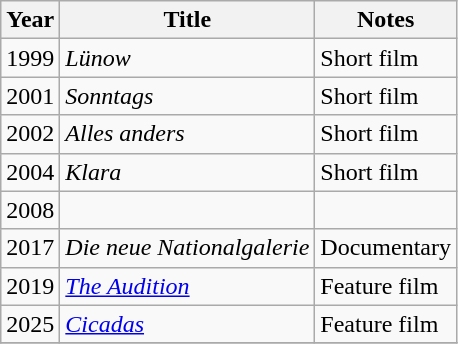<table class="wikitable">
<tr>
<th>Year</th>
<th>Title</th>
<th>Notes</th>
</tr>
<tr>
<td>1999</td>
<td><em>Lünow</em></td>
<td>Short film</td>
</tr>
<tr>
<td>2001</td>
<td><em>Sonntags</em></td>
<td>Short film</td>
</tr>
<tr>
<td>2002</td>
<td><em>Alles anders</em></td>
<td>Short film</td>
</tr>
<tr>
<td>2004</td>
<td><em>Klara</em></td>
<td>Short film</td>
</tr>
<tr>
<td>2008</td>
<td><em></em></td>
<td></td>
</tr>
<tr>
<td>2017</td>
<td><em>Die neue Nationalgalerie</em></td>
<td>Documentary</td>
</tr>
<tr>
<td>2019</td>
<td><em><a href='#'>The Audition</a></em></td>
<td>Feature film</td>
</tr>
<tr>
<td>2025</td>
<td><em><a href='#'>Cicadas</a></em></td>
<td>Feature film</td>
</tr>
<tr>
</tr>
</table>
